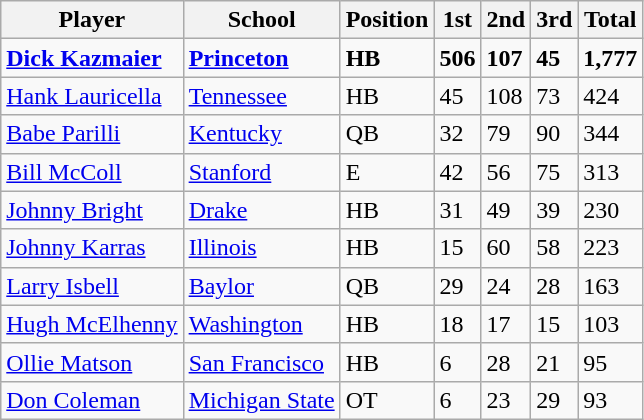<table class="wikitable">
<tr>
<th>Player</th>
<th>School</th>
<th>Position</th>
<th>1st</th>
<th>2nd</th>
<th>3rd</th>
<th>Total</th>
</tr>
<tr>
<td><strong><a href='#'>Dick Kazmaier</a></strong></td>
<td><strong><a href='#'>Princeton</a></strong></td>
<td><strong>HB</strong></td>
<td><strong>506</strong></td>
<td><strong>107</strong></td>
<td><strong>45</strong></td>
<td><strong>1,777</strong></td>
</tr>
<tr>
<td><a href='#'>Hank Lauricella</a></td>
<td><a href='#'>Tennessee</a></td>
<td>HB</td>
<td>45</td>
<td>108</td>
<td>73</td>
<td>424</td>
</tr>
<tr>
<td><a href='#'>Babe Parilli</a></td>
<td><a href='#'>Kentucky</a></td>
<td>QB</td>
<td>32</td>
<td>79</td>
<td>90</td>
<td>344</td>
</tr>
<tr>
<td><a href='#'>Bill McColl</a></td>
<td><a href='#'>Stanford</a></td>
<td>E</td>
<td>42</td>
<td>56</td>
<td>75</td>
<td>313</td>
</tr>
<tr>
<td><a href='#'>Johnny Bright</a></td>
<td><a href='#'>Drake</a></td>
<td>HB</td>
<td>31</td>
<td>49</td>
<td>39</td>
<td>230</td>
</tr>
<tr>
<td><a href='#'>Johnny Karras</a></td>
<td><a href='#'>Illinois</a></td>
<td>HB</td>
<td>15</td>
<td>60</td>
<td>58</td>
<td>223</td>
</tr>
<tr>
<td><a href='#'>Larry Isbell</a></td>
<td><a href='#'>Baylor</a></td>
<td>QB</td>
<td>29</td>
<td>24</td>
<td>28</td>
<td>163</td>
</tr>
<tr>
<td><a href='#'>Hugh McElhenny</a></td>
<td><a href='#'>Washington</a></td>
<td>HB</td>
<td>18</td>
<td>17</td>
<td>15</td>
<td>103</td>
</tr>
<tr>
<td><a href='#'>Ollie Matson</a></td>
<td><a href='#'>San Francisco</a></td>
<td>HB</td>
<td>6</td>
<td>28</td>
<td>21</td>
<td>95</td>
</tr>
<tr>
<td><a href='#'>Don Coleman</a></td>
<td><a href='#'>Michigan State</a></td>
<td>OT</td>
<td>6</td>
<td>23</td>
<td>29</td>
<td>93</td>
</tr>
</table>
